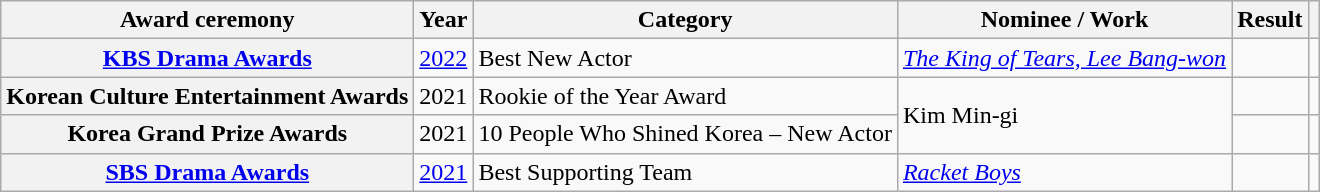<table class="wikitable plainrowheaders sortable">
<tr>
<th scope="col">Award ceremony</th>
<th scope="col">Year</th>
<th scope="col">Category</th>
<th scope="col">Nominee / Work</th>
<th scope="col">Result</th>
<th scope="col" class="unsortable"></th>
</tr>
<tr>
<th scope="row"><a href='#'>KBS Drama Awards</a></th>
<td style="text-align:center"><a href='#'>2022</a></td>
<td>Best New Actor</td>
<td><em><a href='#'>The King of Tears, Lee Bang-won</a></em></td>
<td></td>
<td style="text-align:center"></td>
</tr>
<tr>
<th scope="row">Korean Culture Entertainment Awards</th>
<td style="text-align:center">2021</td>
<td>Rookie of the Year Award</td>
<td rowspan="2">Kim Min-gi</td>
<td></td>
<td style="text-align:center"></td>
</tr>
<tr>
<th scope="row">Korea Grand Prize Awards</th>
<td style="text-align:center">2021</td>
<td>10 People Who Shined Korea – New Actor</td>
<td></td>
<td style="text-align:center"></td>
</tr>
<tr>
<th scope="row" rowspan="1"><a href='#'>SBS Drama Awards</a></th>
<td style="text-align:center"><a href='#'>2021</a></td>
<td>Best Supporting Team </td>
<td><em><a href='#'>Racket Boys</a></em></td>
<td></td>
<td style="text-align:center"></td>
</tr>
</table>
